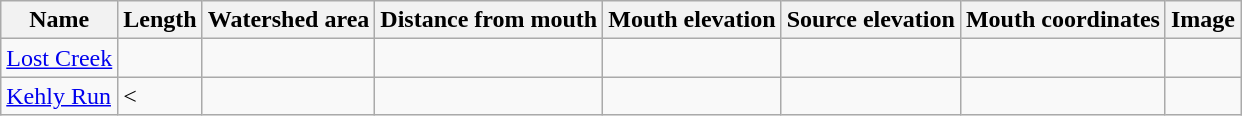<table class="wikitable sortable">
<tr>
<th>Name</th>
<th>Length</th>
<th>Watershed area</th>
<th>Distance from mouth</th>
<th>Mouth elevation</th>
<th>Source elevation</th>
<th>Mouth coordinates</th>
<th class="unsortable">Image</th>
</tr>
<tr>
<td><a href='#'>Lost Creek</a></td>
<td></td>
<td></td>
<td></td>
<td></td>
<td></td>
<td></td>
<td></td>
</tr>
<tr>
<td><a href='#'>Kehly Run</a></td>
<td>< </td>
<td></td>
<td></td>
<td></td>
<td></td>
<td></td>
<td></td>
</tr>
</table>
